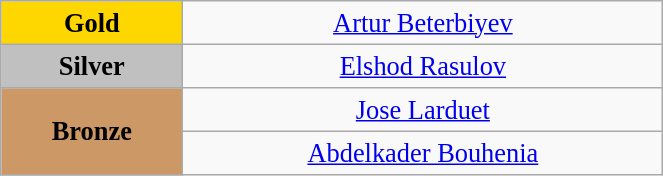<table class="wikitable" style=" text-align:center; font-size:110%;" width="35%">
<tr>
<td bgcolor="gold"><strong>Gold</strong></td>
<td><a href='#'>Artur Beterbiyev</a> <br><em></em></td>
</tr>
<tr>
<td bgcolor="silver"><strong>Silver</strong></td>
<td><a href='#'>Elshod Rasulov</a><br><em></em></td>
</tr>
<tr>
<td rowspan="2" bgcolor="#cc9966"><strong>Bronze</strong></td>
<td><a href='#'>Jose Larduet</a><br><em></em></td>
</tr>
<tr>
<td><a href='#'>Abdelkader Bouhenia</a><br><em></em></td>
</tr>
</table>
